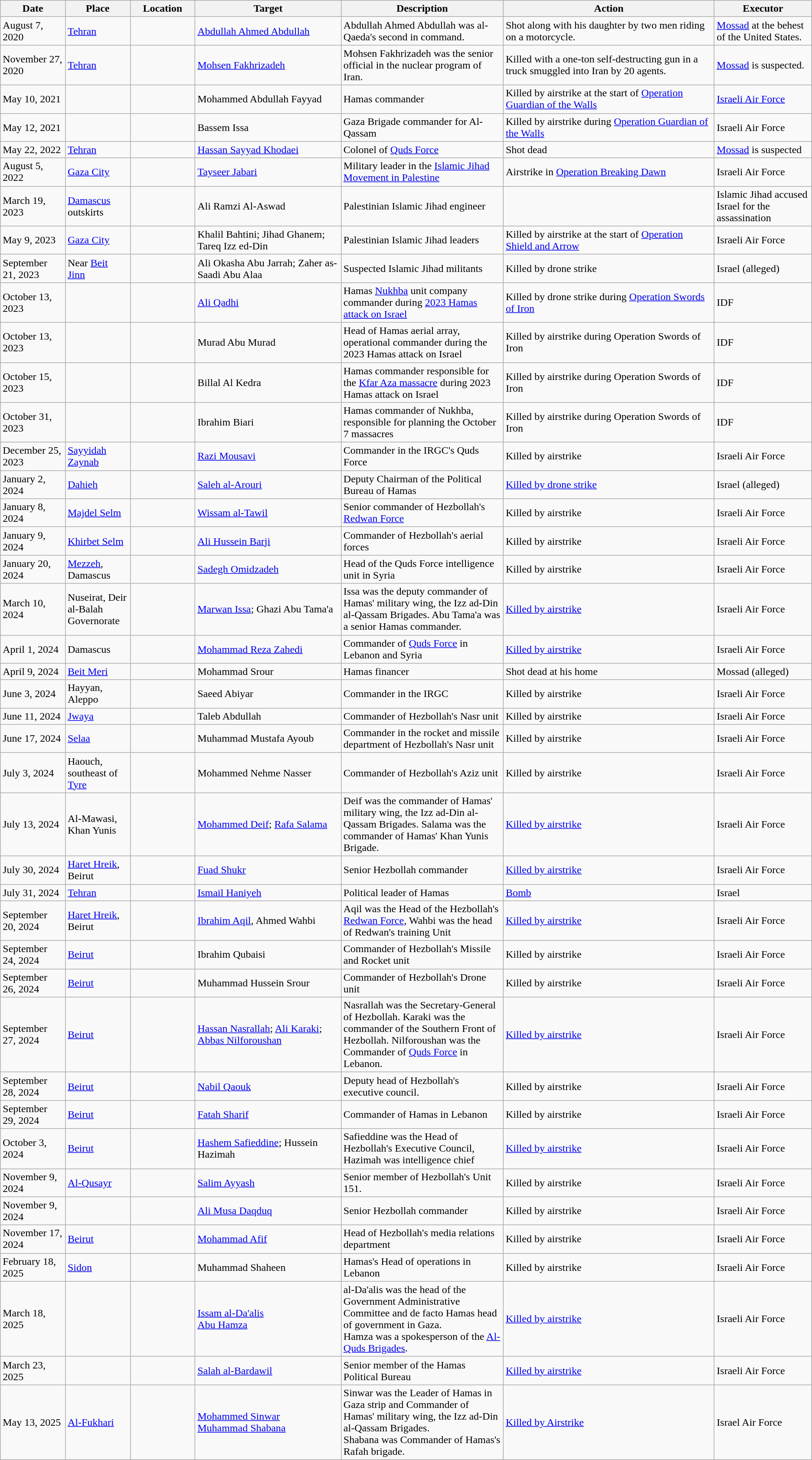<table class="wikitable sortable">
<tr>
<th style="width:8%;">Date</th>
<th style="width:8%;">Place</th>
<th style="width:8%;">Location</th>
<th style="width:18%;">Target</th>
<th style="width:20%;">Description</th>
<th>Action</th>
<th style="width:12%;">Executor</th>
</tr>
<tr>
<td>August 7, 2020</td>
<td><a href='#'>Tehran</a></td>
<td></td>
<td><a href='#'>Abdullah Ahmed Abdullah</a></td>
<td>Abdullah Ahmed Abdullah was al-Qaeda's second in command.</td>
<td>Shot along with his daughter by two men riding on a motorcycle.</td>
<td><a href='#'>Mossad</a> at the behest of the United States.</td>
</tr>
<tr>
<td>November 27, 2020</td>
<td><a href='#'>Tehran</a></td>
<td></td>
<td><a href='#'>Mohsen Fakhrizadeh</a></td>
<td>Mohsen Fakhrizadeh was the senior official in the nuclear program of Iran.</td>
<td>Killed with a one-ton self-destructing gun in a truck smuggled into Iran by 20 agents.</td>
<td><a href='#'>Mossad</a> is suspected.</td>
</tr>
<tr>
<td>May 10, 2021</td>
<td></td>
<td></td>
<td>Mohammed Abdullah Fayyad</td>
<td>Hamas commander</td>
<td>Killed by airstrike at the start of <a href='#'>Operation Guardian of the Walls</a></td>
<td><a href='#'>Israeli Air Force</a></td>
</tr>
<tr>
<td>May 12, 2021</td>
<td></td>
<td></td>
<td>Bassem Issa</td>
<td>Gaza Brigade commander for Al-Qassam</td>
<td>Killed by airstrike during <a href='#'>Operation Guardian of the Walls</a></td>
<td>Israeli Air Force</td>
</tr>
<tr>
<td>May 22, 2022</td>
<td><a href='#'>Tehran</a></td>
<td></td>
<td><a href='#'>Hassan Sayyad Khodaei</a></td>
<td>Colonel of <a href='#'>Quds Force</a></td>
<td>Shot dead</td>
<td><a href='#'>Mossad</a> is suspected</td>
</tr>
<tr>
<td>August 5, 2022</td>
<td><a href='#'>Gaza City</a></td>
<td></td>
<td><a href='#'>Tayseer Jabari</a></td>
<td>Military leader in the <a href='#'>Islamic Jihad Movement in Palestine</a></td>
<td>Airstrike in <a href='#'>Operation Breaking Dawn</a></td>
<td>Israeli Air Force</td>
</tr>
<tr>
<td>March 19, 2023</td>
<td><a href='#'>Damascus</a> outskirts</td>
<td></td>
<td>Ali Ramzi Al-Aswad</td>
<td>Palestinian Islamic Jihad engineer</td>
<td></td>
<td>Islamic Jihad accused Israel for the assassination</td>
</tr>
<tr>
<td>May 9, 2023</td>
<td><a href='#'>Gaza City</a></td>
<td></td>
<td>Khalil Bahtini; Jihad Ghanem; Tareq Izz ed-Din</td>
<td>Palestinian Islamic Jihad leaders</td>
<td>Killed by airstrike at the start of <a href='#'>Operation Shield and Arrow</a></td>
<td>Israeli Air Force</td>
</tr>
<tr>
<td>September 21, 2023</td>
<td>Near <a href='#'>Beit Jinn</a></td>
<td></td>
<td>Ali Okasha Abu Jarrah; Zaher as-Saadi Abu Alaa</td>
<td>Suspected Islamic Jihad militants</td>
<td>Killed by drone strike</td>
<td>Israel (alleged)</td>
</tr>
<tr>
<td>October 13, 2023</td>
<td></td>
<td></td>
<td><a href='#'>Ali Qadhi</a></td>
<td>Hamas <a href='#'>Nukhba</a> unit company commander during <a href='#'>2023 Hamas attack on Israel</a></td>
<td>Killed by drone strike during <a href='#'>Operation Swords of Iron</a></td>
<td>IDF</td>
</tr>
<tr>
<td>October 13, 2023</td>
<td></td>
<td></td>
<td>Murad Abu Murad</td>
<td>Head of Hamas aerial array, operational commander during the 2023 Hamas attack on Israel</td>
<td>Killed by airstrike during Operation Swords of Iron</td>
<td>IDF</td>
</tr>
<tr>
<td>October 15, 2023</td>
<td></td>
<td></td>
<td>Billal Al Kedra</td>
<td>Hamas commander responsible for the <a href='#'>Kfar Aza massacre</a> during 2023 Hamas attack on Israel</td>
<td>Killed by airstrike during Operation Swords of Iron</td>
<td>IDF</td>
</tr>
<tr>
<td>October 31, 2023</td>
<td></td>
<td></td>
<td>Ibrahim Biari</td>
<td>Hamas commander of Nukhba, responsible for planning the October 7 massacres</td>
<td>Killed by airstrike during Operation Swords of Iron</td>
<td>IDF</td>
</tr>
<tr>
<td>December 25, 2023</td>
<td><a href='#'>Sayyidah Zaynab</a></td>
<td></td>
<td><a href='#'>Razi Mousavi</a></td>
<td>Commander in the IRGC's Quds Force</td>
<td>Killed by airstrike</td>
<td>Israeli Air Force</td>
</tr>
<tr>
<td>January 2, 2024</td>
<td><a href='#'>Dahieh</a></td>
<td></td>
<td><a href='#'>Saleh al-Arouri</a></td>
<td>Deputy Chairman of the Political Bureau of Hamas</td>
<td><a href='#'>Killed by drone strike</a></td>
<td>Israel (alleged)</td>
</tr>
<tr>
<td>January 8, 2024</td>
<td><a href='#'>Majdel Selm</a></td>
<td></td>
<td><a href='#'>Wissam al-Tawil</a></td>
<td>Senior commander of Hezbollah's <a href='#'>Redwan Force</a></td>
<td>Killed by airstrike</td>
<td>Israeli Air Force</td>
</tr>
<tr>
<td>January 9, 2024</td>
<td><a href='#'>Khirbet Selm</a></td>
<td></td>
<td><a href='#'>Ali Hussein Barji</a></td>
<td>Commander of Hezbollah's aerial forces</td>
<td>Killed by airstrike</td>
<td>Israeli Air Force</td>
</tr>
<tr>
<td>January 20, 2024</td>
<td><a href='#'>Mezzeh</a>, Damascus</td>
<td></td>
<td><a href='#'>Sadegh Omidzadeh</a></td>
<td>Head of the Quds Force intelligence unit in Syria</td>
<td>Killed by airstrike</td>
<td>Israeli Air Force</td>
</tr>
<tr>
<td>March 10, 2024</td>
<td>Nuseirat, Deir al-Balah Governorate</td>
<td></td>
<td><a href='#'>Marwan Issa</a>; Ghazi Abu Tama'a</td>
<td>Issa was the deputy commander of Hamas' military wing, the Izz ad-Din al-Qassam Brigades. Abu Tama'a was a senior Hamas commander.</td>
<td><a href='#'>Killed by airstrike</a></td>
<td>Israeli Air Force</td>
</tr>
<tr>
<td>April 1, 2024</td>
<td>Damascus</td>
<td></td>
<td><a href='#'>Mohammad Reza Zahedi</a></td>
<td>Commander of <a href='#'>Quds Force</a> in Lebanon and Syria</td>
<td><a href='#'>Killed by airstrike</a></td>
<td>Israeli Air Force</td>
</tr>
<tr>
<td>April 9, 2024</td>
<td><a href='#'>Beit Meri</a></td>
<td></td>
<td>Mohammad Srour</td>
<td>Hamas financer</td>
<td>Shot dead at his home</td>
<td>Mossad (alleged)</td>
</tr>
<tr>
<td>June 3, 2024</td>
<td>Hayyan, Aleppo</td>
<td></td>
<td>Saeed Abiyar</td>
<td>Commander in the IRGC</td>
<td>Killed by airstrike</td>
<td>Israeli Air Force</td>
</tr>
<tr>
<td>June 11, 2024</td>
<td><a href='#'>Jwaya</a></td>
<td></td>
<td>Taleb Abdullah</td>
<td>Commander of Hezbollah's Nasr unit</td>
<td>Killed by airstrike</td>
<td>Israeli Air Force</td>
</tr>
<tr>
<td>June 17, 2024</td>
<td><a href='#'>Selaa</a></td>
<td></td>
<td>Muhammad Mustafa Ayoub</td>
<td>Commander in the rocket and missile department of Hezbollah's Nasr unit</td>
<td>Killed by airstrike</td>
<td>Israeli Air Force</td>
</tr>
<tr>
<td>July 3, 2024</td>
<td>Haouch, southeast of <a href='#'>Tyre</a></td>
<td></td>
<td>Mohammed Nehme Nasser</td>
<td>Commander of Hezbollah's Aziz unit</td>
<td>Killed by airstrike</td>
<td>Israeli Air Force</td>
</tr>
<tr>
<td>July 13, 2024</td>
<td>Al-Mawasi, Khan Yunis</td>
<td></td>
<td><a href='#'>Mohammed Deif</a>; <a href='#'>Rafa Salama</a></td>
<td>Deif was the commander of Hamas' military wing, the Izz ad-Din al-Qassam Brigades. Salama was the commander of Hamas' Khan Yunis Brigade.</td>
<td><a href='#'>Killed by airstrike</a></td>
<td>Israeli Air Force</td>
</tr>
<tr>
<td>July 30, 2024</td>
<td><a href='#'>Haret Hreik</a>, Beirut</td>
<td></td>
<td><a href='#'>Fuad Shukr</a></td>
<td>Senior Hezbollah commander</td>
<td><a href='#'>Killed by airstrike</a></td>
<td>Israeli Air Force</td>
</tr>
<tr>
<td>July 31, 2024</td>
<td><a href='#'>Tehran</a></td>
<td></td>
<td><a href='#'>Ismail Haniyeh</a></td>
<td>Political leader of Hamas</td>
<td><a href='#'>Bomb</a></td>
<td>Israel</td>
</tr>
<tr>
<td>September 20, 2024</td>
<td><a href='#'>Haret Hreik</a>, Beirut</td>
<td></td>
<td><a href='#'>Ibrahim Aqil</a>, Ahmed Wahbi</td>
<td>Aqil was the Head of the Hezbollah's <a href='#'>Redwan Force</a>, Wahbi was the head of Redwan's training Unit</td>
<td><a href='#'>Killed by airstrike</a></td>
<td>Israeli Air Force</td>
</tr>
<tr>
<td>September 24, 2024</td>
<td><a href='#'>Beirut</a></td>
<td></td>
<td>Ibrahim Qubaisi</td>
<td>Commander of Hezbollah's Missile and Rocket unit</td>
<td>Killed by airstrike</td>
<td>Israeli Air Force</td>
</tr>
<tr>
<td>September 26, 2024</td>
<td><a href='#'>Beirut</a></td>
<td></td>
<td>Muhammad Hussein Srour</td>
<td>Commander of Hezbollah's Drone unit</td>
<td>Killed by airstrike</td>
<td>Israeli Air Force</td>
</tr>
<tr>
<td>September 27, 2024</td>
<td><a href='#'>Beirut</a></td>
<td></td>
<td><a href='#'>Hassan Nasrallah</a>; <a href='#'>Ali Karaki</a>; <a href='#'>Abbas Nilforoushan</a></td>
<td>Nasrallah was the Secretary-General of Hezbollah. Karaki was the commander of the Southern Front of Hezbollah. Nilforoushan was the Commander of <a href='#'>Quds Force</a> in Lebanon.</td>
<td><a href='#'>Killed by airstrike</a></td>
<td>Israeli Air Force</td>
</tr>
<tr>
<td>September 28, 2024</td>
<td><a href='#'>Beirut</a></td>
<td></td>
<td><a href='#'>Nabil Qaouk</a></td>
<td>Deputy head of Hezbollah's executive council.</td>
<td>Killed by airstrike</td>
<td>Israeli Air Force</td>
</tr>
<tr>
<td>September 29, 2024</td>
<td><a href='#'>Beirut</a></td>
<td></td>
<td><a href='#'>Fatah Sharif</a></td>
<td>Commander of Hamas in Lebanon</td>
<td>Killed by airstrike</td>
<td>Israeli Air Force</td>
</tr>
<tr>
<td>October 3, 2024</td>
<td><a href='#'>Beirut</a></td>
<td></td>
<td><a href='#'>Hashem Safieddine</a>; Hussein Hazimah</td>
<td>Safieddine was the Head of Hezbollah's Executive Council, Hazimah was intelligence chief</td>
<td><a href='#'>Killed by airstrike</a></td>
<td>Israeli Air Force</td>
</tr>
<tr>
<td>November 9, 2024</td>
<td><a href='#'>Al-Qusayr</a></td>
<td></td>
<td><a href='#'>Salim Ayyash</a></td>
<td>Senior member of Hezbollah's Unit 151.</td>
<td>Killed by airstrike</td>
<td>Israeli Air Force</td>
</tr>
<tr>
<td>November 9, 2024</td>
<td></td>
<td></td>
<td><a href='#'>Ali Musa Daqduq</a></td>
<td>Senior Hezbollah commander</td>
<td>Killed by airstrike</td>
<td>Israeli Air Force</td>
</tr>
<tr>
<td>November 17, 2024</td>
<td><a href='#'>Beirut</a></td>
<td></td>
<td><a href='#'>Mohammad Afif</a></td>
<td>Head of Hezbollah's media relations department</td>
<td>Killed by airstrike</td>
<td>Israeli Air Force</td>
</tr>
<tr>
<td>February 18, 2025</td>
<td><a href='#'>Sidon</a></td>
<td></td>
<td>Muhammad Shaheen</td>
<td>Hamas's Head of operations in Lebanon</td>
<td>Killed by airstrike</td>
<td>Israeli Air Force</td>
</tr>
<tr>
<td>March 18, 2025</td>
<td></td>
<td></td>
<td><a href='#'>Issam al-Da'alis</a><br><a href='#'>Abu Hamza</a></td>
<td>al-Da'alis was the head of the Government Administrative Committee and de facto Hamas head of government in Gaza.<br>Hamza was a spokesperson of the <a href='#'>Al-Quds Brigades</a>.</td>
<td><a href='#'>Killed by airstrike</a></td>
<td>Israeli Air Force</td>
</tr>
<tr>
<td>March 23, 2025</td>
<td></td>
<td></td>
<td><a href='#'>Salah al-Bardawil</a></td>
<td>Senior member of the Hamas Political Bureau</td>
<td><a href='#'>Killed by airstrike</a></td>
<td>Israeli Air Force</td>
</tr>
<tr>
<td>May 13, 2025</td>
<td><a href='#'>Al-Fukhari</a></td>
<td></td>
<td><a href='#'>Mohammed Sinwar</a><br><a href='#'>Muhammad Shabana</a></td>
<td>Sinwar was the Leader of Hamas in Gaza strip and Commander of Hamas' military wing, the Izz ad-Din al-Qassam Brigades.<br>Shabana was Commander of Hamas's Rafah brigade.</td>
<td><a href='#'>Killed by Airstrike</a></td>
<td>Israel Air Force</td>
</tr>
</table>
